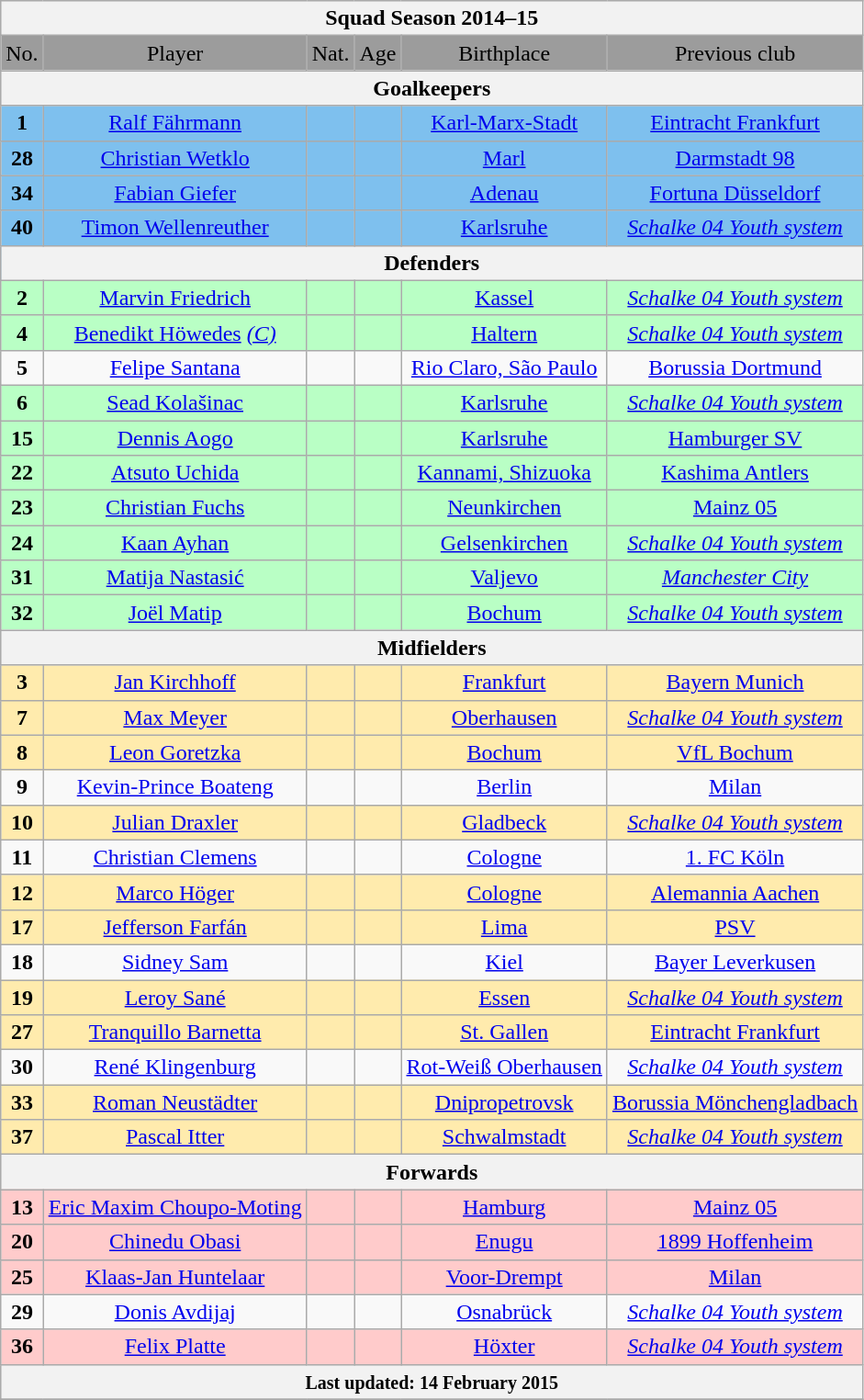<table class="wikitable">
<tr align="center" style="background:#DCDCDC">
<th colspan="7">Squad Season 2014–15</th>
</tr>
<tr align="center" style="background:#9C9C9C">
<td>No.</td>
<td>Player</td>
<td>Nat.</td>
<td>Age</td>
<td>Birthplace</td>
<td>Previous club</td>
</tr>
<tr align="center" style="background:#DCDCDC">
<th colspan="7">Goalkeepers</th>
</tr>
<tr align="center" style="background:#7EC0EE">
<td><strong>1</strong></td>
<td><a href='#'>Ralf Fährmann</a></td>
<td></td>
<td></td>
<td><a href='#'>Karl-Marx-Stadt</a> </td>
<td><a href='#'>Eintracht Frankfurt</a></td>
</tr>
<tr align="center" style="background:#7EC0EE">
<td><strong>28</strong></td>
<td><a href='#'>Christian Wetklo</a></td>
<td></td>
<td></td>
<td><a href='#'>Marl</a></td>
<td><a href='#'>Darmstadt 98</a></td>
</tr>
<tr align="center" style="background:#7EC0EE">
<td><strong>34</strong></td>
<td><a href='#'>Fabian Giefer</a></td>
<td></td>
<td></td>
<td><a href='#'>Adenau</a></td>
<td><a href='#'>Fortuna Düsseldorf</a></td>
</tr>
<tr align="center" style="background:#7EC0EE">
<td><strong>40</strong></td>
<td><a href='#'>Timon Wellenreuther</a></td>
<td></td>
<td></td>
<td><a href='#'>Karlsruhe</a></td>
<td><em><a href='#'>Schalke 04 Youth system</a></em></td>
</tr>
<tr align="center" style="background:#7EC0EE">
<th colspan="7">Defenders</th>
</tr>
<tr align="center" style="background:#B9FFC5">
<td><strong>2</strong></td>
<td><a href='#'>Marvin Friedrich</a></td>
<td></td>
<td></td>
<td><a href='#'>Kassel</a></td>
<td><em><a href='#'>Schalke 04 Youth system</a></em></td>
</tr>
<tr align="center" style="background:#B9FFC5">
<td><strong>4</strong></td>
<td><a href='#'>Benedikt Höwedes</a> <em><a href='#'>(C)</a></em></td>
<td></td>
<td></td>
<td><a href='#'>Haltern</a></td>
<td><em><a href='#'>Schalke 04 Youth system</a></em></td>
</tr>
<tr align="center">
<td><strong>5</strong></td>
<td><a href='#'>Felipe Santana</a></td>
<td></td>
<td></td>
<td><a href='#'>Rio Claro, São Paulo</a> </td>
<td><a href='#'>Borussia Dortmund</a></td>
</tr>
<tr align="center" style="background:#B9FFC5">
<td><strong>6</strong></td>
<td><a href='#'>Sead Kolašinac</a></td>
<td></td>
<td></td>
<td><a href='#'>Karlsruhe</a></td>
<td><em><a href='#'>Schalke 04 Youth system</a></em></td>
</tr>
<tr align="center" style="background:#B9FFC5">
<td><strong>15</strong></td>
<td><a href='#'>Dennis Aogo</a></td>
<td></td>
<td></td>
<td><a href='#'>Karlsruhe</a></td>
<td><a href='#'>Hamburger SV</a></td>
</tr>
<tr align="center" style="background:#B9FFC5">
<td><strong>22</strong></td>
<td><a href='#'>Atsuto Uchida</a></td>
<td></td>
<td></td>
<td><a href='#'>Kannami, Shizuoka</a> </td>
<td><a href='#'>Kashima Antlers</a></td>
</tr>
<tr align="center" style="background:#B9FFC5">
<td><strong>23</strong></td>
<td><a href='#'>Christian Fuchs</a></td>
<td></td>
<td></td>
<td><a href='#'>Neunkirchen</a> </td>
<td><a href='#'>Mainz 05</a></td>
</tr>
<tr align="center" style="background:#B9FFC5">
<td><strong>24</strong></td>
<td><a href='#'>Kaan Ayhan</a></td>
<td></td>
<td></td>
<td><a href='#'>Gelsenkirchen</a></td>
<td><em><a href='#'>Schalke 04 Youth system</a></em></td>
</tr>
<tr align="center" style="background:#B9FFC5">
<td><strong>31</strong></td>
<td><a href='#'>Matija Nastasić</a></td>
<td></td>
<td></td>
<td><a href='#'>Valjevo</a> </td>
<td><em><a href='#'>Manchester City</a></em></td>
</tr>
<tr align="center" style="background:#B9FFC5">
<td><strong>32</strong></td>
<td><a href='#'>Joël Matip</a></td>
<td></td>
<td></td>
<td><a href='#'>Bochum</a></td>
<td><em><a href='#'>Schalke 04 Youth system</a></em></td>
</tr>
<tr align="center" style="background:#DCDCDC">
<th colspan="7">Midfielders</th>
</tr>
<tr align="center" style="background:#FFEBAD">
<td><strong>3</strong></td>
<td><a href='#'>Jan Kirchhoff</a></td>
<td></td>
<td></td>
<td><a href='#'>Frankfurt</a></td>
<td><a href='#'>Bayern Munich</a></td>
</tr>
<tr align="center" style="background:#FFEBAD">
<td><strong>7</strong></td>
<td><a href='#'>Max Meyer</a></td>
<td></td>
<td></td>
<td><a href='#'>Oberhausen</a></td>
<td><em><a href='#'>Schalke 04 Youth system</a></em></td>
</tr>
<tr align="center" style="background:#FFEBAD">
<td><strong>8</strong></td>
<td><a href='#'>Leon Goretzka</a></td>
<td></td>
<td></td>
<td><a href='#'>Bochum</a></td>
<td><a href='#'>VfL Bochum</a></td>
</tr>
<tr align="center">
<td><strong>9</strong></td>
<td><a href='#'>Kevin-Prince Boateng</a></td>
<td></td>
<td></td>
<td><a href='#'>Berlin</a></td>
<td><a href='#'>Milan</a></td>
</tr>
<tr align="center" style="background:#FFEBAD">
<td><strong>10</strong></td>
<td><a href='#'>Julian Draxler</a></td>
<td></td>
<td></td>
<td><a href='#'>Gladbeck</a></td>
<td><em><a href='#'>Schalke 04 Youth system</a></em></td>
</tr>
<tr align="center">
<td><strong>11</strong></td>
<td><a href='#'>Christian Clemens</a></td>
<td></td>
<td></td>
<td><a href='#'>Cologne</a></td>
<td><a href='#'>1. FC Köln</a></td>
</tr>
<tr align="center" style="background:#FFEBAD">
<td><strong>12</strong></td>
<td><a href='#'>Marco Höger</a></td>
<td></td>
<td></td>
<td><a href='#'>Cologne</a></td>
<td><a href='#'>Alemannia Aachen</a></td>
</tr>
<tr align="center" style="background:#FFEBAD">
<td><strong>17</strong></td>
<td><a href='#'>Jefferson Farfán</a></td>
<td></td>
<td></td>
<td><a href='#'>Lima</a> </td>
<td><a href='#'>PSV</a></td>
</tr>
<tr align="center">
<td><strong>18</strong></td>
<td><a href='#'>Sidney Sam</a></td>
<td></td>
<td></td>
<td><a href='#'>Kiel</a></td>
<td><a href='#'>Bayer Leverkusen</a></td>
</tr>
<tr align="center" style="background:#FFEBAD">
<td><strong>19</strong></td>
<td><a href='#'>Leroy Sané</a></td>
<td></td>
<td></td>
<td><a href='#'>Essen</a></td>
<td><em><a href='#'>Schalke 04 Youth system</a></em></td>
</tr>
<tr align="center" style="background:#FFEBAD">
<td><strong>27</strong></td>
<td><a href='#'>Tranquillo Barnetta</a></td>
<td></td>
<td></td>
<td><a href='#'>St. Gallen</a> </td>
<td><a href='#'>Eintracht Frankfurt</a></td>
</tr>
<tr align="center">
<td><strong>30</strong></td>
<td><a href='#'>René Klingenburg</a></td>
<td></td>
<td></td>
<td><a href='#'>Rot-Weiß Oberhausen</a></td>
<td><em><a href='#'>Schalke 04 Youth system</a></em></td>
</tr>
<tr align="center" style="background:#FFEBAD">
<td><strong>33</strong></td>
<td><a href='#'>Roman Neustädter</a></td>
<td></td>
<td></td>
<td><a href='#'>Dnipropetrovsk</a> </td>
<td><a href='#'>Borussia Mönchengladbach</a></td>
</tr>
<tr align="center" style="background:#FFEBAD">
<td><strong>37</strong></td>
<td><a href='#'>Pascal Itter</a></td>
<td></td>
<td></td>
<td><a href='#'>Schwalmstadt</a></td>
<td><em><a href='#'>Schalke 04 Youth system</a></em></td>
</tr>
<tr align="center" style="background:#DCDCDC">
<th colspan="7">Forwards</th>
</tr>
<tr align="center" style="background:#FFCBCB">
<td><strong>13</strong></td>
<td><a href='#'>Eric Maxim Choupo-Moting</a></td>
<td></td>
<td></td>
<td><a href='#'>Hamburg</a></td>
<td><a href='#'>Mainz 05</a></td>
</tr>
<tr align="center" style="background:#FFCBCB">
<td><strong>20</strong></td>
<td><a href='#'>Chinedu Obasi</a></td>
<td></td>
<td></td>
<td><a href='#'>Enugu</a> </td>
<td><a href='#'>1899 Hoffenheim</a></td>
</tr>
<tr align="center" style="background:#FFCBCB">
<td><strong>25</strong></td>
<td><a href='#'>Klaas-Jan Huntelaar</a></td>
<td></td>
<td></td>
<td><a href='#'>Voor-Drempt</a> </td>
<td><a href='#'>Milan</a></td>
</tr>
<tr align="center">
<td><strong>29</strong></td>
<td><a href='#'>Donis Avdijaj</a></td>
<td></td>
<td></td>
<td><a href='#'>Osnabrück</a></td>
<td><em><a href='#'>Schalke 04 Youth system</a></em></td>
</tr>
<tr align="center" style="background:#FFCBCB">
<td><strong>36</strong></td>
<td><a href='#'>Felix Platte</a></td>
<td></td>
<td></td>
<td><a href='#'>Höxter</a></td>
<td><em><a href='#'>Schalke 04 Youth system</a></em></td>
</tr>
<tr align="left" style="background:#DCDCDC">
<th colspan="7"><small>Last updated: 14 February 2015</small></th>
</tr>
<tr>
</tr>
</table>
